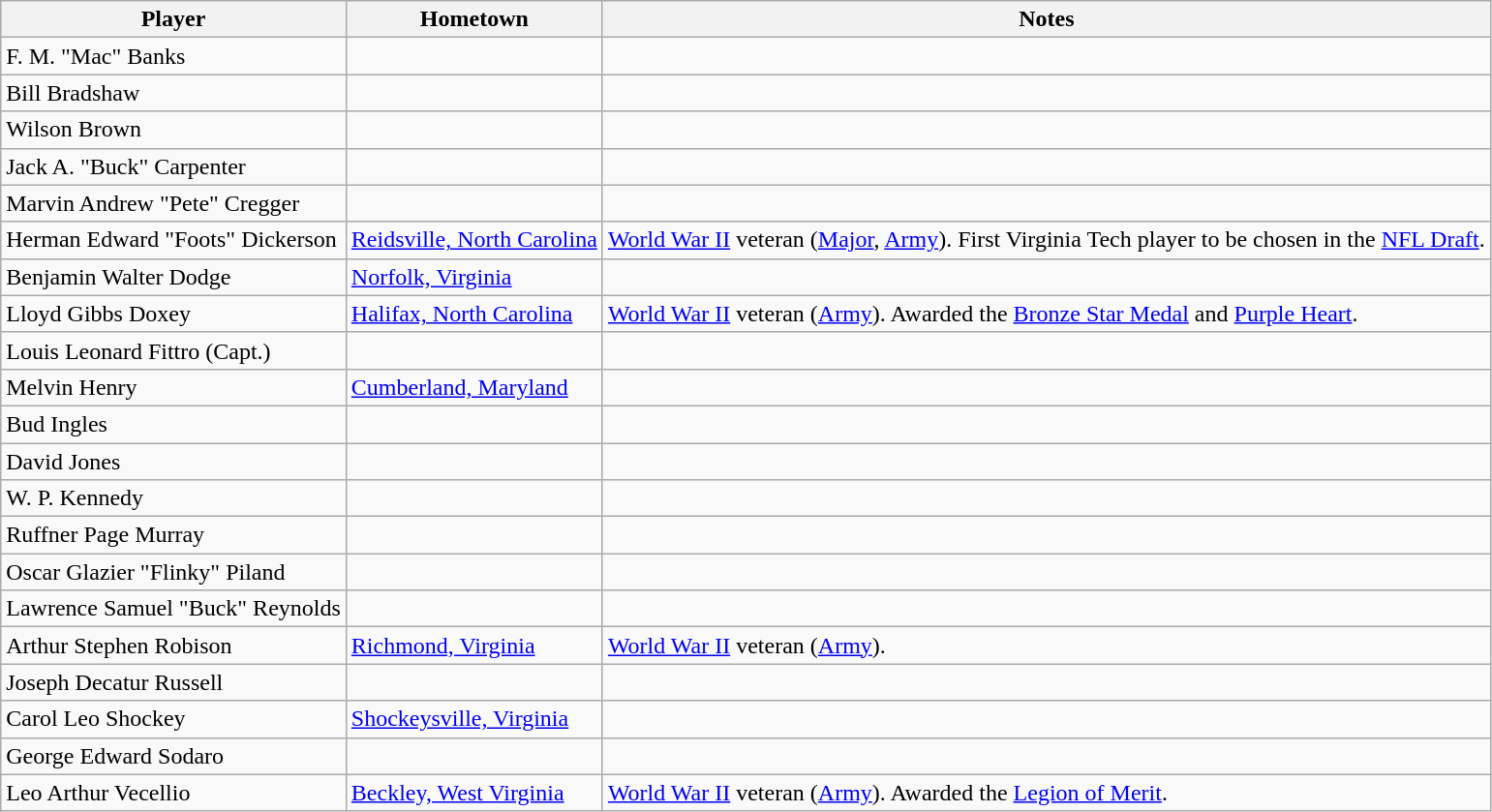<table class="wikitable" border="1">
<tr ;>
<th>Player</th>
<th>Hometown</th>
<th>Notes</th>
</tr>
<tr>
<td>F. M. "Mac" Banks</td>
<td></td>
<td></td>
</tr>
<tr>
<td>Bill Bradshaw</td>
<td></td>
<td></td>
</tr>
<tr>
<td>Wilson Brown</td>
<td></td>
<td></td>
</tr>
<tr>
<td>Jack A. "Buck" Carpenter</td>
<td></td>
<td></td>
</tr>
<tr>
<td>Marvin Andrew "Pete" Cregger</td>
<td></td>
<td></td>
</tr>
<tr>
<td>Herman Edward "Foots" Dickerson</td>
<td><a href='#'>Reidsville, North Carolina</a></td>
<td><a href='#'>World War II</a> veteran (<a href='#'>Major</a>, <a href='#'>Army</a>). First Virginia Tech player to be chosen in the <a href='#'>NFL Draft</a>.</td>
</tr>
<tr>
<td>Benjamin Walter Dodge</td>
<td><a href='#'>Norfolk, Virginia</a></td>
<td></td>
</tr>
<tr>
<td>Lloyd Gibbs Doxey</td>
<td><a href='#'>Halifax, North Carolina</a></td>
<td><a href='#'>World War II</a> veteran (<a href='#'>Army</a>). Awarded the <a href='#'>Bronze Star Medal</a> and <a href='#'>Purple Heart</a>.</td>
</tr>
<tr>
<td>Louis Leonard Fittro (Capt.)</td>
<td></td>
<td></td>
</tr>
<tr>
<td>Melvin Henry</td>
<td><a href='#'>Cumberland, Maryland</a></td>
<td></td>
</tr>
<tr>
<td>Bud Ingles</td>
<td></td>
<td></td>
</tr>
<tr>
<td>David Jones</td>
<td></td>
<td></td>
</tr>
<tr>
<td>W. P. Kennedy</td>
<td></td>
<td></td>
</tr>
<tr>
<td>Ruffner Page Murray</td>
<td></td>
<td></td>
</tr>
<tr>
<td>Oscar Glazier "Flinky" Piland</td>
<td></td>
<td></td>
</tr>
<tr>
<td>Lawrence Samuel "Buck" Reynolds</td>
<td></td>
<td></td>
</tr>
<tr>
<td>Arthur Stephen Robison</td>
<td><a href='#'>Richmond, Virginia</a></td>
<td><a href='#'>World War II</a> veteran (<a href='#'>Army</a>).</td>
</tr>
<tr>
<td>Joseph Decatur Russell</td>
<td></td>
<td></td>
</tr>
<tr>
<td>Carol Leo Shockey</td>
<td><a href='#'>Shockeysville, Virginia</a></td>
<td></td>
</tr>
<tr>
<td>George Edward Sodaro</td>
<td></td>
<td></td>
</tr>
<tr>
<td>Leo Arthur Vecellio</td>
<td><a href='#'>Beckley, West Virginia</a></td>
<td><a href='#'>World War II</a> veteran (<a href='#'>Army</a>). Awarded the <a href='#'>Legion of Merit</a>.</td>
</tr>
</table>
